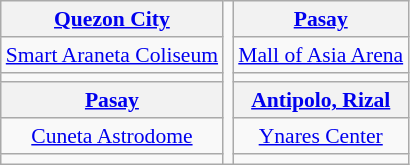<table class="wikitable sortable" style="font-size:90%;">
<tr>
<th><a href='#'>Quezon City</a></th>
<td rowspan=6 align=center valign=center></td>
<th><a href='#'>Pasay</a></th>
</tr>
<tr align=center>
<td><a href='#'>Smart Araneta Coliseum</a></td>
<td><a href='#'>Mall of Asia Arena</a></td>
</tr>
<tr>
<td></td>
<td></td>
</tr>
<tr>
<th><a href='#'>Pasay</a></th>
<th><a href='#'>Antipolo, Rizal</a></th>
</tr>
<tr align=center>
<td><a href='#'>Cuneta Astrodome</a></td>
<td><a href='#'>Ynares Center</a></td>
</tr>
<tr>
<td></td>
<td></td>
</tr>
</table>
